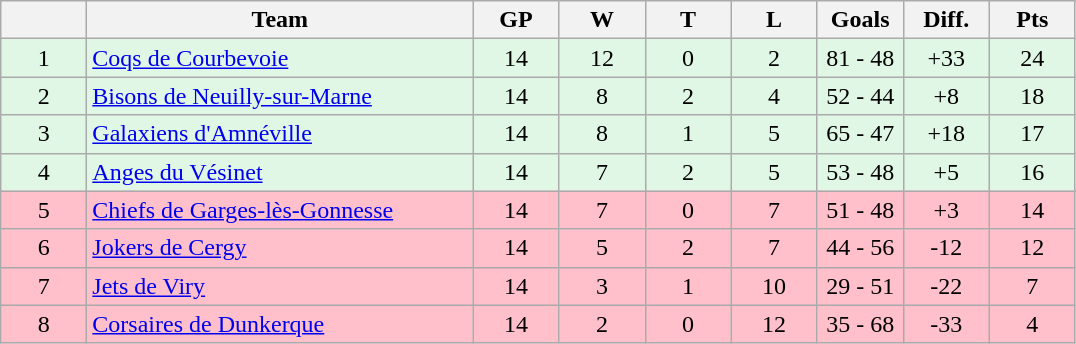<table class="wikitable">
<tr>
<th width="50"></th>
<th width="250">Team</th>
<th width="50">GP</th>
<th width="50">W</th>
<th width="50">T</th>
<th width="50">L</th>
<th width="50">Goals</th>
<th width="50">Diff.</th>
<th width="50">Pts</th>
</tr>
<tr align="center" bgcolor=#E1F7E6>
<td>1</td>
<td align="left"><a href='#'>Coqs de Courbevoie</a></td>
<td>14</td>
<td>12</td>
<td>0</td>
<td>2</td>
<td>81 - 48</td>
<td>+33</td>
<td>24</td>
</tr>
<tr align="center" bgcolor=#E1F7E6>
<td>2</td>
<td align="left"><a href='#'>Bisons de Neuilly-sur-Marne</a></td>
<td>14</td>
<td>8</td>
<td>2</td>
<td>4</td>
<td>52 - 44</td>
<td>+8</td>
<td>18</td>
</tr>
<tr align="center" bgcolor=#E1F7E6>
<td>3</td>
<td align="left"><a href='#'>Galaxiens d'Amnéville</a></td>
<td>14</td>
<td>8</td>
<td>1</td>
<td>5</td>
<td>65 - 47</td>
<td>+18</td>
<td>17</td>
</tr>
<tr align="center" bgcolor=#E1F7E6>
<td>4</td>
<td align="left"><a href='#'>Anges du Vésinet</a></td>
<td>14</td>
<td>7</td>
<td>2</td>
<td>5</td>
<td>53 - 48</td>
<td>+5</td>
<td>16</td>
</tr>
<tr align="center" bgcolor=#FFC0CB>
<td>5</td>
<td align="left"><a href='#'>Chiefs de Garges-lès-Gonnesse</a></td>
<td>14</td>
<td>7</td>
<td>0</td>
<td>7</td>
<td>51 - 48</td>
<td>+3</td>
<td>14</td>
</tr>
<tr align="center" bgcolor=#FFC0CB>
<td>6</td>
<td align="left"><a href='#'>Jokers de Cergy</a></td>
<td>14</td>
<td>5</td>
<td>2</td>
<td>7</td>
<td>44 - 56</td>
<td>-12</td>
<td>12</td>
</tr>
<tr align="center" bgcolor=#FFC0CB>
<td>7</td>
<td align="left"><a href='#'>Jets de Viry</a></td>
<td>14</td>
<td>3</td>
<td>1</td>
<td>10</td>
<td>29 - 51</td>
<td>-22</td>
<td>7</td>
</tr>
<tr align="center" bgcolor=#FFC0CB>
<td>8</td>
<td align="left"><a href='#'>Corsaires de Dunkerque</a></td>
<td>14</td>
<td>2</td>
<td>0</td>
<td>12</td>
<td>35 - 68</td>
<td>-33</td>
<td>4</td>
</tr>
</table>
